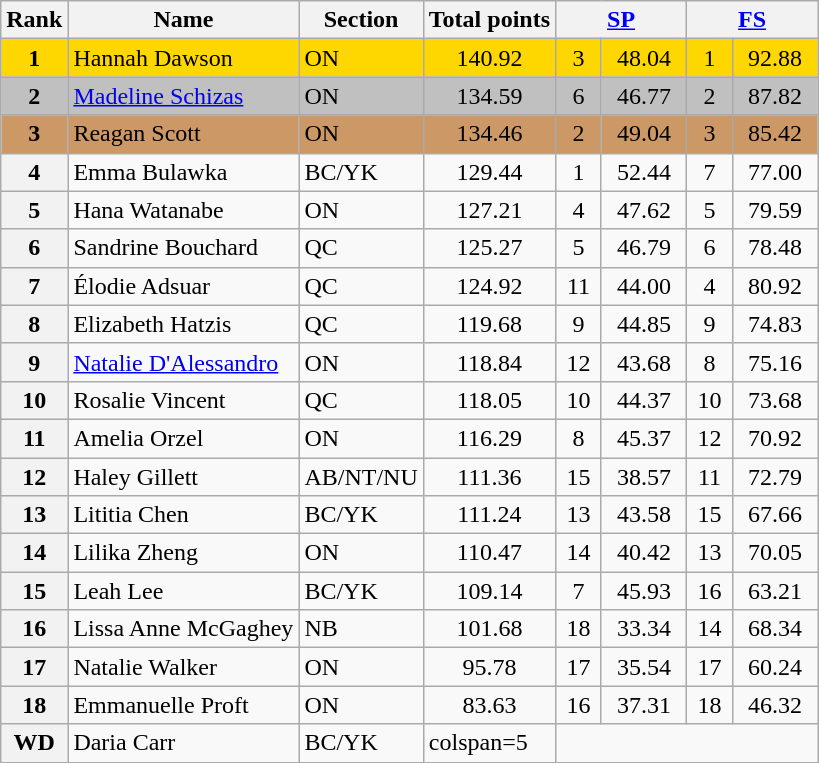<table class="wikitable sortable">
<tr>
<th>Rank</th>
<th>Name</th>
<th>Section</th>
<th>Total points</th>
<th colspan="2" width="80px"><a href='#'>SP</a></th>
<th colspan="2" width="80px"><a href='#'>FS</a></th>
</tr>
<tr bgcolor="gold">
<td align="center"><strong>1</strong></td>
<td>Hannah Dawson</td>
<td>ON</td>
<td align="center">140.92</td>
<td align="center">3</td>
<td align="center">48.04</td>
<td align="center">1</td>
<td align="center">92.88</td>
</tr>
<tr bgcolor="silver">
<td align="center"><strong>2</strong></td>
<td><a href='#'>Madeline Schizas</a></td>
<td>ON</td>
<td align="center">134.59</td>
<td align="center">6</td>
<td align="center">46.77</td>
<td align="center">2</td>
<td align="center">87.82</td>
</tr>
<tr bgcolor="cc9966">
<td align="center"><strong>3</strong></td>
<td>Reagan Scott</td>
<td>ON</td>
<td align="center">134.46</td>
<td align="center">2</td>
<td align="center">49.04</td>
<td align="center">3</td>
<td align="center">85.42</td>
</tr>
<tr>
<th>4</th>
<td>Emma Bulawka</td>
<td>BC/YK</td>
<td align="center">129.44</td>
<td align="center">1</td>
<td align="center">52.44</td>
<td align="center">7</td>
<td align="center">77.00</td>
</tr>
<tr>
<th>5</th>
<td>Hana Watanabe</td>
<td>ON</td>
<td align="center">127.21</td>
<td align="center">4</td>
<td align="center">47.62</td>
<td align="center">5</td>
<td align="center">79.59</td>
</tr>
<tr>
<th>6</th>
<td>Sandrine Bouchard</td>
<td>QC</td>
<td align="center">125.27</td>
<td align="center">5</td>
<td align="center">46.79</td>
<td align="center">6</td>
<td align="center">78.48</td>
</tr>
<tr>
<th>7</th>
<td>Élodie Adsuar</td>
<td>QC</td>
<td align="center">124.92</td>
<td align="center">11</td>
<td align="center">44.00</td>
<td align="center">4</td>
<td align="center">80.92</td>
</tr>
<tr>
<th>8</th>
<td>Elizabeth Hatzis</td>
<td>QC</td>
<td align="center">119.68</td>
<td align="center">9</td>
<td align="center">44.85</td>
<td align="center">9</td>
<td align="center">74.83</td>
</tr>
<tr>
<th>9</th>
<td><a href='#'>Natalie D'Alessandro</a></td>
<td>ON</td>
<td align="center">118.84</td>
<td align="center">12</td>
<td align="center">43.68</td>
<td align="center">8</td>
<td align="center">75.16</td>
</tr>
<tr>
<th>10</th>
<td>Rosalie Vincent</td>
<td>QC</td>
<td align="center">118.05</td>
<td align="center">10</td>
<td align="center">44.37</td>
<td align="center">10</td>
<td align="center">73.68</td>
</tr>
<tr>
<th>11</th>
<td>Amelia Orzel</td>
<td>ON</td>
<td align="center">116.29</td>
<td align="center">8</td>
<td align="center">45.37</td>
<td align="center">12</td>
<td align="center">70.92</td>
</tr>
<tr>
<th>12</th>
<td>Haley Gillett</td>
<td>AB/NT/NU</td>
<td align="center">111.36</td>
<td align="center">15</td>
<td align="center">38.57</td>
<td align="center">11</td>
<td align="center">72.79</td>
</tr>
<tr>
<th>13</th>
<td>Lititia Chen</td>
<td>BC/YK</td>
<td align="center">111.24</td>
<td align="center">13</td>
<td align="center">43.58</td>
<td align="center">15</td>
<td align="center">67.66</td>
</tr>
<tr>
<th>14</th>
<td>Lilika Zheng</td>
<td>ON</td>
<td align="center">110.47</td>
<td align="center">14</td>
<td align="center">40.42</td>
<td align="center">13</td>
<td align="center">70.05</td>
</tr>
<tr>
<th>15</th>
<td>Leah Lee</td>
<td>BC/YK</td>
<td align="center">109.14</td>
<td align="center">7</td>
<td align="center">45.93</td>
<td align="center">16</td>
<td align="center">63.21</td>
</tr>
<tr>
<th>16</th>
<td>Lissa Anne McGaghey</td>
<td>NB</td>
<td align="center">101.68</td>
<td align="center">18</td>
<td align="center">33.34</td>
<td align="center">14</td>
<td align="center">68.34</td>
</tr>
<tr>
<th>17</th>
<td>Natalie Walker</td>
<td>ON</td>
<td align="center">95.78</td>
<td align="center">17</td>
<td align="center">35.54</td>
<td align="center">17</td>
<td align="center">60.24</td>
</tr>
<tr>
<th>18</th>
<td>Emmanuelle Proft</td>
<td>ON</td>
<td align="center">83.63</td>
<td align="center">16</td>
<td align="center">37.31</td>
<td align="center">18</td>
<td align="center">46.32</td>
</tr>
<tr>
<th>WD</th>
<td>Daria Carr</td>
<td>BC/YK</td>
<td>colspan=5 </td>
</tr>
</table>
